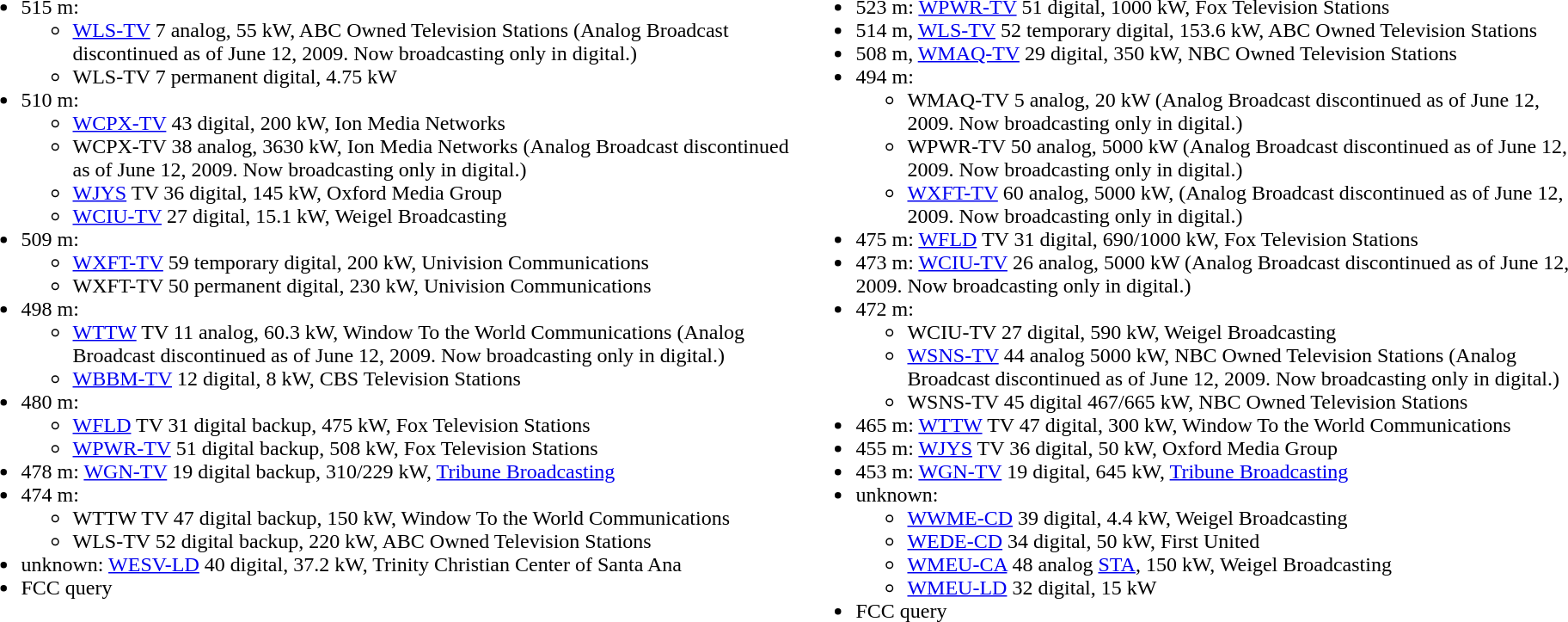<table>
<tr>
<td valign=top><br><ul><li>515 m:<ul><li><a href='#'>WLS-TV</a> 7 analog, 55 kW, ABC Owned Television Stations (Analog Broadcast discontinued as of June 12, 2009. Now broadcasting only in digital.)</li><li>WLS-TV 7 permanent digital, 4.75 kW</li></ul></li><li>510 m:<ul><li><a href='#'>WCPX-TV</a> 43 digital, 200 kW, Ion Media Networks</li><li>WCPX-TV 38 analog, 3630 kW, Ion Media Networks (Analog Broadcast discontinued as of June 12, 2009. Now broadcasting only in digital.)</li><li><a href='#'>WJYS</a> TV 36 digital, 145 kW, Oxford Media Group</li><li><a href='#'>WCIU-TV</a> 27 digital, 15.1 kW, Weigel Broadcasting</li></ul></li><li>509 m:<ul><li><a href='#'>WXFT-TV</a> 59 temporary digital, 200 kW, Univision Communications</li><li>WXFT-TV 50 permanent digital, 230 kW, Univision Communications</li></ul></li><li>498 m:<ul><li><a href='#'>WTTW</a> TV 11 analog, 60.3 kW, Window To the World Communications (Analog Broadcast discontinued as of June 12, 2009. Now broadcasting only in digital.)</li><li><a href='#'>WBBM-TV</a> 12 digital, 8 kW, CBS Television Stations</li></ul></li><li>480 m:<ul><li><a href='#'>WFLD</a> TV 31 digital backup, 475 kW, Fox Television Stations</li><li><a href='#'>WPWR-TV</a> 51 digital backup, 508 kW, Fox Television Stations</li></ul></li><li>478 m: <a href='#'>WGN-TV</a> 19 digital backup, 310/229 kW, <a href='#'>Tribune Broadcasting</a></li><li>474 m:<ul><li>WTTW TV 47 digital backup, 150 kW, Window To the World Communications</li><li>WLS-TV 52 digital backup, 220 kW, ABC Owned Television Stations</li></ul></li><li>unknown: <a href='#'>WESV-LD</a> 40 digital, 37.2 kW, Trinity Christian Center of Santa Ana</li><li>FCC query</li></ul></td>
<td valign=top><br><ul><li>523 m: <a href='#'>WPWR-TV</a> 51 digital, 1000 kW, Fox Television Stations</li><li>514 m, <a href='#'>WLS-TV</a> 52 temporary digital, 153.6 kW, ABC Owned Television Stations</li><li>508 m, <a href='#'>WMAQ-TV</a> 29 digital, 350 kW, NBC Owned Television Stations</li><li>494 m:<ul><li>WMAQ-TV 5 analog, 20 kW (Analog Broadcast discontinued as of June 12, 2009. Now broadcasting only in digital.)</li><li>WPWR-TV 50 analog, 5000 kW (Analog Broadcast discontinued as of June 12, 2009. Now broadcasting only in digital.)</li><li><a href='#'>WXFT-TV</a> 60 analog, 5000 kW, (Analog Broadcast discontinued as of June 12, 2009. Now broadcasting only in digital.)</li></ul></li><li>475 m: <a href='#'>WFLD</a> TV 31 digital, 690/1000 kW, Fox Television Stations</li><li>473 m: <a href='#'>WCIU-TV</a> 26 analog, 5000 kW (Analog Broadcast discontinued as of June 12, 2009. Now broadcasting only in digital.)</li><li>472 m:<ul><li>WCIU-TV 27 digital, 590 kW, Weigel Broadcasting</li><li><a href='#'>WSNS-TV</a> 44 analog 5000 kW, NBC Owned Television Stations (Analog Broadcast discontinued as of June 12, 2009. Now broadcasting only in digital.)</li><li>WSNS-TV 45 digital 467/665 kW, NBC Owned Television Stations</li></ul></li><li>465 m: <a href='#'>WTTW</a> TV 47 digital, 300 kW, Window To the World Communications</li><li>455 m: <a href='#'>WJYS</a> TV 36 digital, 50 kW, Oxford Media Group</li><li>453 m: <a href='#'>WGN-TV</a> 19 digital, 645 kW, <a href='#'>Tribune Broadcasting</a></li><li>unknown:<ul><li><a href='#'>WWME-CD</a> 39 digital, 4.4 kW, Weigel Broadcasting</li><li><a href='#'>WEDE-CD</a> 34 digital, 50 kW, First United</li><li><a href='#'>WMEU-CA</a> 48 analog <a href='#'>STA</a>, 150 kW, Weigel Broadcasting</li><li><a href='#'>WMEU-LD</a> 32 digital, 15 kW</li></ul></li><li>FCC query</li></ul></td>
<td></td>
</tr>
</table>
